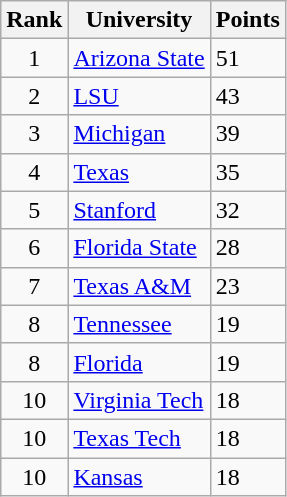<table class="wikitable sortable" style="text-align:center">
<tr>
<th>Rank</th>
<th>University</th>
<th>Points</th>
</tr>
<tr>
<td>1</td>
<td align=left><a href='#'>Arizona State</a></td>
<td align=left>51</td>
</tr>
<tr>
<td>2</td>
<td align=left><a href='#'>LSU</a></td>
<td align=left>43</td>
</tr>
<tr>
<td>3</td>
<td align=left><a href='#'>Michigan</a></td>
<td align=left>39</td>
</tr>
<tr>
<td>4</td>
<td align=left><a href='#'>Texas</a></td>
<td align=left>35</td>
</tr>
<tr>
<td>5</td>
<td align=left><a href='#'>Stanford</a></td>
<td align=left>32</td>
</tr>
<tr>
<td>6</td>
<td align=left><a href='#'>Florida State</a></td>
<td align=left>28</td>
</tr>
<tr>
<td>7</td>
<td align=left><a href='#'>Texas A&M</a></td>
<td align=left>23</td>
</tr>
<tr>
<td>8</td>
<td align=left><a href='#'>Tennessee</a></td>
<td align=left>19</td>
</tr>
<tr>
<td>8</td>
<td align=left><a href='#'>Florida</a></td>
<td align=left>19</td>
</tr>
<tr>
<td>10</td>
<td align=left><a href='#'>Virginia Tech</a></td>
<td align=left>18</td>
</tr>
<tr>
<td>10</td>
<td align=left><a href='#'>Texas Tech</a></td>
<td align=left>18</td>
</tr>
<tr>
<td>10</td>
<td align=left><a href='#'>Kansas</a></td>
<td align=left>18</td>
</tr>
</table>
